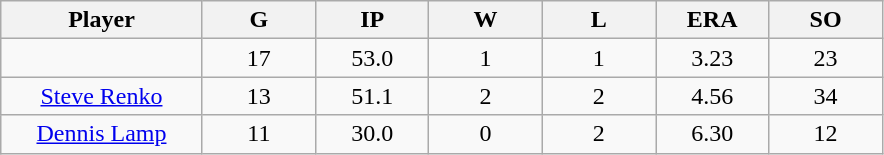<table class="wikitable sortable">
<tr>
<th bgcolor="#DDDDFF" width="16%">Player</th>
<th bgcolor="#DDDDFF" width="9%">G</th>
<th bgcolor="#DDDDFF" width="9%">IP</th>
<th bgcolor="#DDDDFF" width="9%">W</th>
<th bgcolor="#DDDDFF" width="9%">L</th>
<th bgcolor="#DDDDFF" width="9%">ERA</th>
<th bgcolor="#DDDDFF" width="9%">SO</th>
</tr>
<tr align="center">
<td></td>
<td>17</td>
<td>53.0</td>
<td>1</td>
<td>1</td>
<td>3.23</td>
<td>23</td>
</tr>
<tr align="center">
<td><a href='#'>Steve Renko</a></td>
<td>13</td>
<td>51.1</td>
<td>2</td>
<td>2</td>
<td>4.56</td>
<td>34</td>
</tr>
<tr align="center">
<td><a href='#'>Dennis Lamp</a></td>
<td>11</td>
<td>30.0</td>
<td>0</td>
<td>2</td>
<td>6.30</td>
<td>12</td>
</tr>
</table>
